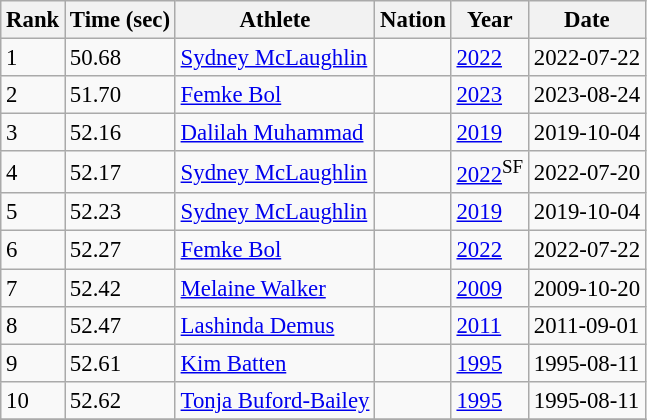<table class=wikitable style="font-size:95%">
<tr>
<th>Rank</th>
<th>Time (sec)</th>
<th>Athlete</th>
<th>Nation</th>
<th>Year</th>
<th>Date</th>
</tr>
<tr>
<td>1</td>
<td>50.68</td>
<td><a href='#'>Sydney McLaughlin</a></td>
<td></td>
<td><a href='#'>2022</a></td>
<td>2022-07-22</td>
</tr>
<tr>
<td>2</td>
<td>51.70</td>
<td><a href='#'>Femke Bol</a></td>
<td></td>
<td><a href='#'>2023</a></td>
<td>2023-08-24</td>
</tr>
<tr>
<td>3</td>
<td>52.16</td>
<td><a href='#'>Dalilah Muhammad</a></td>
<td></td>
<td><a href='#'>2019</a></td>
<td>2019-10-04</td>
</tr>
<tr>
<td>4</td>
<td>52.17</td>
<td><a href='#'>Sydney McLaughlin</a></td>
<td></td>
<td><a href='#'>2022</a><sup>SF</sup></td>
<td>2022-07-20</td>
</tr>
<tr>
<td>5</td>
<td>52.23</td>
<td><a href='#'>Sydney McLaughlin</a></td>
<td></td>
<td><a href='#'>2019</a></td>
<td>2019-10-04</td>
</tr>
<tr>
<td>6</td>
<td>52.27</td>
<td><a href='#'>Femke Bol</a></td>
<td></td>
<td><a href='#'>2022</a></td>
<td>2022-07-22</td>
</tr>
<tr>
<td>7</td>
<td>52.42</td>
<td><a href='#'>Melaine Walker</a></td>
<td></td>
<td><a href='#'>2009</a></td>
<td>2009-10-20</td>
</tr>
<tr>
<td>8</td>
<td>52.47</td>
<td><a href='#'>Lashinda Demus</a></td>
<td></td>
<td><a href='#'>2011</a></td>
<td>2011-09-01</td>
</tr>
<tr>
<td>9</td>
<td>52.61</td>
<td><a href='#'>Kim Batten</a></td>
<td></td>
<td><a href='#'>1995</a></td>
<td>1995-08-11</td>
</tr>
<tr>
<td>10</td>
<td>52.62</td>
<td><a href='#'>Tonja Buford-Bailey</a></td>
<td></td>
<td><a href='#'>1995</a></td>
<td>1995-08-11</td>
</tr>
<tr>
</tr>
</table>
